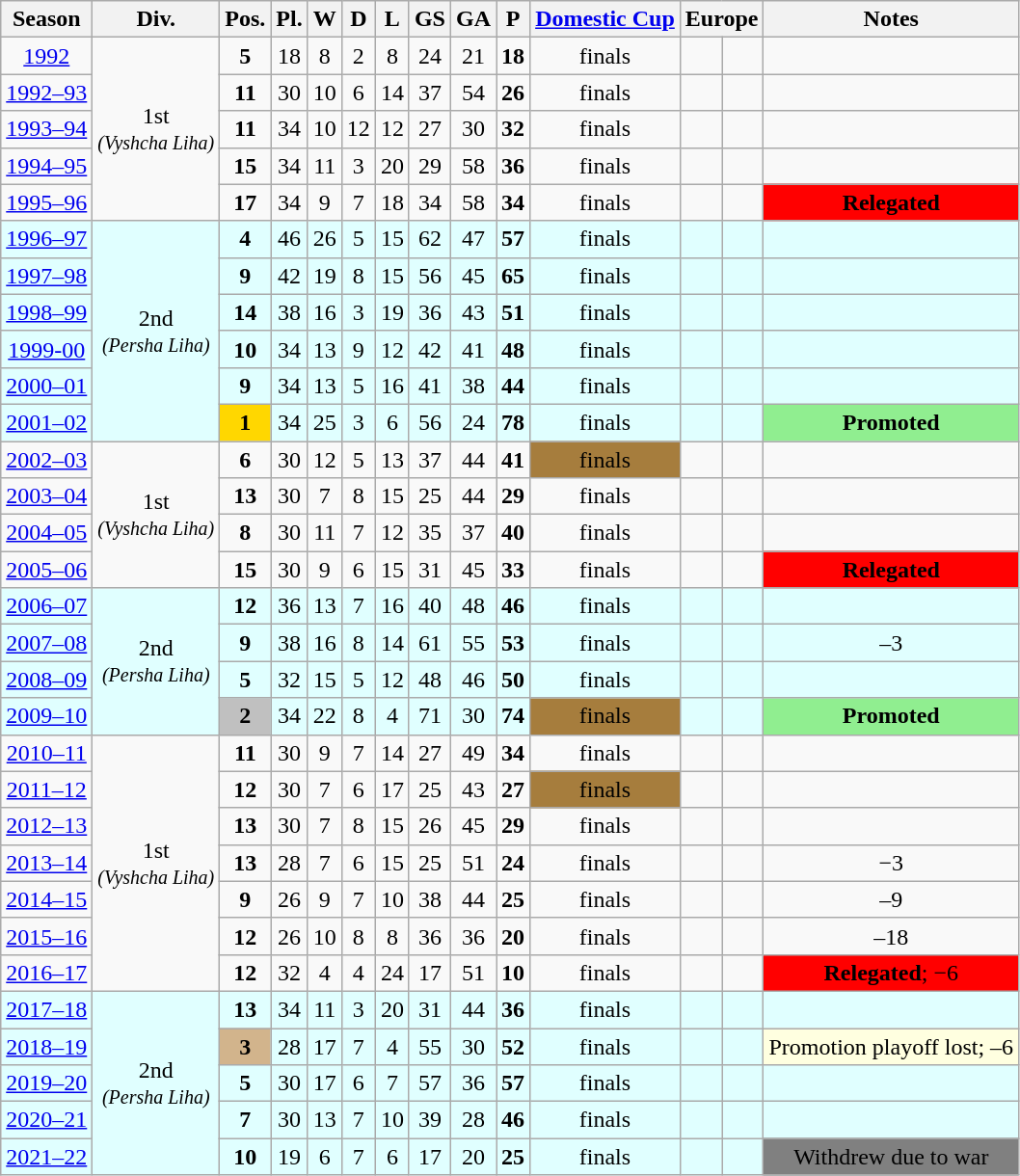<table class="wikitable">
<tr>
<th>Season</th>
<th>Div.</th>
<th>Pos.</th>
<th>Pl.</th>
<th>W</th>
<th>D</th>
<th>L</th>
<th>GS</th>
<th>GA</th>
<th>P</th>
<th><a href='#'>Domestic Cup</a></th>
<th colspan=2>Europe</th>
<th>Notes</th>
</tr>
<tr>
<td align=center><a href='#'>1992</a></td>
<td align=center rowspan=5>1st<br><small><em>(Vyshcha Liha)</em></small></td>
<td align=center><strong>5</strong></td>
<td align=center>18</td>
<td align=center>8</td>
<td align=center>2</td>
<td align=center>8</td>
<td align=center>24</td>
<td align=center>21</td>
<td align=center><strong>18</strong></td>
<td align=center> finals</td>
<td align=center></td>
<td align=center></td>
<td align=center></td>
</tr>
<tr>
<td align=center><a href='#'>1992–93</a></td>
<td align=center><strong>11</strong></td>
<td align=center>30</td>
<td align=center>10</td>
<td align=center>6</td>
<td align=center>14</td>
<td align=center>37</td>
<td align=center>54</td>
<td align=center><strong>26</strong></td>
<td align=center> finals</td>
<td align=center></td>
<td align=center></td>
<td align=center></td>
</tr>
<tr>
<td align=center><a href='#'>1993–94</a></td>
<td align=center><strong>11</strong></td>
<td align=center>34</td>
<td align=center>10</td>
<td align=center>12</td>
<td align=center>12</td>
<td align=center>27</td>
<td align=center>30</td>
<td align=center><strong>32</strong></td>
<td align=center> finals</td>
<td align=center></td>
<td align=center></td>
<td align=center></td>
</tr>
<tr>
<td align=center><a href='#'>1994–95</a></td>
<td align=center><strong>15</strong></td>
<td align=center>34</td>
<td align=center>11</td>
<td align=center>3</td>
<td align=center>20</td>
<td align=center>29</td>
<td align=center>58</td>
<td align=center><strong>36</strong></td>
<td align=center> finals</td>
<td align=center></td>
<td align=center></td>
<td align=center></td>
</tr>
<tr>
<td align=center><a href='#'>1995–96</a></td>
<td align=center><strong>17</strong></td>
<td align=center>34</td>
<td align=center>9</td>
<td align=center>7</td>
<td align=center>18</td>
<td align=center>34</td>
<td align=center>58</td>
<td align=center><strong>34</strong></td>
<td align=center> finals</td>
<td align=center></td>
<td align=center></td>
<td align=center bgcolor=red><strong>Relegated</strong></td>
</tr>
<tr bgcolor=LightCyan>
<td align=center><a href='#'>1996–97</a></td>
<td align=center rowspan=6>2nd<br><small><em>(Persha Liha)</em></small></td>
<td align=center><strong>4</strong></td>
<td align=center>46</td>
<td align=center>26</td>
<td align=center>5</td>
<td align=center>15</td>
<td align=center>62</td>
<td align=center>47</td>
<td align=center><strong>57</strong></td>
<td align=center> finals</td>
<td align=center></td>
<td align=center></td>
<td align=center></td>
</tr>
<tr bgcolor=LightCyan>
<td align=center><a href='#'>1997–98</a></td>
<td align=center><strong>9</strong></td>
<td align=center>42</td>
<td align=center>19</td>
<td align=center>8</td>
<td align=center>15</td>
<td align=center>56</td>
<td align=center>45</td>
<td align=center><strong>65</strong></td>
<td align=center> finals</td>
<td align=center></td>
<td align=center></td>
<td align=center></td>
</tr>
<tr bgcolor=LightCyan>
<td align=center><a href='#'>1998–99</a></td>
<td align=center><strong>14</strong></td>
<td align=center>38</td>
<td align=center>16</td>
<td align=center>3</td>
<td align=center>19</td>
<td align=center>36</td>
<td align=center>43</td>
<td align=center><strong>51</strong></td>
<td align=center> finals</td>
<td align=center></td>
<td align=center></td>
<td align=center></td>
</tr>
<tr bgcolor=LightCyan>
<td align=center><a href='#'>1999-00</a></td>
<td align=center><strong>10</strong></td>
<td align=center>34</td>
<td align=center>13</td>
<td align=center>9</td>
<td align=center>12</td>
<td align=center>42</td>
<td align=center>41</td>
<td align=center><strong>48</strong></td>
<td align=center> finals</td>
<td align=center></td>
<td align=center></td>
<td align=center></td>
</tr>
<tr bgcolor=LightCyan>
<td align=center><a href='#'>2000–01</a></td>
<td align=center><strong>9</strong></td>
<td align=center>34</td>
<td align=center>13</td>
<td align=center>5</td>
<td align=center>16</td>
<td align=center>41</td>
<td align=center>38</td>
<td align=center><strong>44</strong></td>
<td align=center> finals</td>
<td align=center></td>
<td align=center></td>
<td align=center></td>
</tr>
<tr bgcolor=LightCyan>
<td align=center><a href='#'>2001–02</a></td>
<td align=center bgcolor=gold><strong>1</strong></td>
<td align=center>34</td>
<td align=center>25</td>
<td align=center>3</td>
<td align=center>6</td>
<td align=center>56</td>
<td align=center>24</td>
<td align=center><strong>78</strong></td>
<td align=center> finals</td>
<td align=center></td>
<td align=center></td>
<td align=center bgcolor=lightgreen><strong>Promoted</strong></td>
</tr>
<tr>
<td align=center><a href='#'>2002–03</a></td>
<td align=center rowspan=4>1st<br><small><em>(Vyshcha Liha)</em></small></td>
<td align=center><strong>6</strong></td>
<td align=center>30</td>
<td align=center>12</td>
<td align=center>5</td>
<td align=center>13</td>
<td align=center>37</td>
<td align=center>44</td>
<td align=center><strong>41</strong></td>
<td align=center bgcolor=#A67D3D> finals</td>
<td align=center></td>
<td align=center></td>
<td align=center></td>
</tr>
<tr>
<td align=center><a href='#'>2003–04</a></td>
<td align=center><strong>13</strong></td>
<td align=center>30</td>
<td align=center>7</td>
<td align=center>8</td>
<td align=center>15</td>
<td align=center>25</td>
<td align=center>44</td>
<td align=center><strong>29</strong></td>
<td align=center> finals</td>
<td align=center></td>
<td align=center></td>
<td align=center></td>
</tr>
<tr>
<td align=center><a href='#'>2004–05</a></td>
<td align=center><strong>8</strong></td>
<td align=center>30</td>
<td align=center>11</td>
<td align=center>7</td>
<td align=center>12</td>
<td align=center>35</td>
<td align=center>37</td>
<td align=center><strong>40</strong></td>
<td align=center> finals</td>
<td align=center></td>
<td align=center></td>
<td align=center></td>
</tr>
<tr>
<td align=center><a href='#'>2005–06</a></td>
<td align=center><strong>15</strong></td>
<td align=center>30</td>
<td align=center>9</td>
<td align=center>6</td>
<td align=center>15</td>
<td align=center>31</td>
<td align=center>45</td>
<td align=center><strong>33</strong></td>
<td align=center> finals</td>
<td align=center></td>
<td align=center></td>
<td align=center bgcolor=red><strong>Relegated</strong></td>
</tr>
<tr bgcolor=LightCyan>
<td align=center><a href='#'>2006–07</a></td>
<td align=center rowspan=4>2nd<br><small><em>(Persha Liha)</em></small></td>
<td align=center><strong>12</strong></td>
<td align=center>36</td>
<td align=center>13</td>
<td align=center>7</td>
<td align=center>16</td>
<td align=center>40</td>
<td align=center>48</td>
<td align=center><strong>46</strong></td>
<td align=center> finals</td>
<td align=center></td>
<td align=center></td>
<td align=center></td>
</tr>
<tr bgcolor=LightCyan>
<td align=center><a href='#'>2007–08</a></td>
<td align=center><strong>9</strong></td>
<td align=center>38</td>
<td align=center>16</td>
<td align=center>8</td>
<td align=center>14</td>
<td align=center>61</td>
<td align=center>55</td>
<td align=center><strong>53</strong></td>
<td align=center> finals</td>
<td align=center></td>
<td align=center></td>
<td align=center>–3</td>
</tr>
<tr bgcolor=LightCyan>
<td align=center><a href='#'>2008–09</a></td>
<td align=center><strong>5</strong></td>
<td align=center>32</td>
<td align=center>15</td>
<td align=center>5</td>
<td align=center>12</td>
<td align=center>48</td>
<td align=center>46</td>
<td align=center><strong>50</strong></td>
<td align=center> finals</td>
<td align=center></td>
<td align=center></td>
<td align=center></td>
</tr>
<tr bgcolor=LightCyan>
<td align=center><a href='#'>2009–10</a></td>
<td align=center bgcolor=silver><strong>2</strong></td>
<td align=center>34</td>
<td align=center>22</td>
<td align=center>8</td>
<td align=center>4</td>
<td align=center>71</td>
<td align=center>30</td>
<td align=center><strong>74</strong></td>
<td align=center bgcolor=#A67D3D> finals</td>
<td align=center></td>
<td align=center></td>
<td align=center bgcolor=lightgreen><strong>Promoted</strong></td>
</tr>
<tr>
<td align=center><a href='#'>2010–11</a></td>
<td align=center rowspan=7>1st<br><small><em>(Vyshcha Liha)</em></small></td>
<td align=center><strong>11</strong></td>
<td align=center>30</td>
<td align=center>9</td>
<td align=center>7</td>
<td align=center>14</td>
<td align=center>27</td>
<td align=center>49</td>
<td align=center><strong>34</strong></td>
<td align=center> finals</td>
<td align=center></td>
<td align=center></td>
<td align=center></td>
</tr>
<tr>
<td align=center><a href='#'>2011–12</a></td>
<td align=center><strong>12</strong></td>
<td align=center>30</td>
<td align=center>7</td>
<td align=center>6</td>
<td align=center>17</td>
<td align=center>25</td>
<td align=center>43</td>
<td align=center><strong>27</strong></td>
<td align=center bgcolor=#A67D3D> finals</td>
<td align=center></td>
<td align=center></td>
<td align=center></td>
</tr>
<tr>
<td align=center><a href='#'>2012–13</a></td>
<td align=center><strong>13</strong></td>
<td align=center>30</td>
<td align=center>7</td>
<td align=center>8</td>
<td align=center>15</td>
<td align=center>26</td>
<td align=center>45</td>
<td align=center><strong>29</strong></td>
<td align=center> finals</td>
<td align=center></td>
<td align=center></td>
<td align=center></td>
</tr>
<tr>
<td align=center><a href='#'>2013–14</a></td>
<td align=center><strong>13</strong></td>
<td align=center>28</td>
<td align=center>7</td>
<td align=center>6</td>
<td align=center>15</td>
<td align=center>25</td>
<td align=center>51</td>
<td align=center><strong>24</strong></td>
<td align=center> finals</td>
<td align=center></td>
<td align=center></td>
<td align=center>−3</td>
</tr>
<tr>
<td align="center"><a href='#'>2014–15</a></td>
<td align="center"><strong>9</strong></td>
<td align="center">26</td>
<td align="center">9</td>
<td align="center">7</td>
<td align="center">10</td>
<td align="center">38</td>
<td align="center">44</td>
<td align="center"><strong>25</strong></td>
<td align="center"> finals</td>
<td align="center"></td>
<td align="center"></td>
<td align="center">–9</td>
</tr>
<tr>
<td align="center"><a href='#'>2015–16</a></td>
<td align="center"><strong>12</strong></td>
<td align="center">26</td>
<td align="center">10</td>
<td align="center">8</td>
<td align="center">8</td>
<td align="center">36</td>
<td align="center">36</td>
<td align="center"><strong>20</strong></td>
<td align="center"> finals</td>
<td align="center"></td>
<td align="center"></td>
<td align="center">–18</td>
</tr>
<tr>
<td align="center"><a href='#'>2016–17</a></td>
<td align="center"><strong>12</strong></td>
<td align="center">32</td>
<td align="center">4</td>
<td align="center">4</td>
<td align="center">24</td>
<td align="center">17</td>
<td align="center">51</td>
<td align="center"><strong>10</strong></td>
<td align="center"> finals</td>
<td align="center"></td>
<td align="center"></td>
<td align=center bgcolor=red><strong>Relegated</strong>; −6</td>
</tr>
<tr bgcolor=LightCyan>
<td align=center><a href='#'>2017–18</a></td>
<td align=center rowspan=10>2nd<br><small><em>(Persha Liha)</em></small></td>
<td align=center><strong>13</strong></td>
<td align=center>34</td>
<td align=center>11</td>
<td align=center>3</td>
<td align=center>20</td>
<td align=center>31</td>
<td align=center>44</td>
<td align=center><strong>36</strong></td>
<td align=center> finals</td>
<td align=center></td>
<td align=center></td>
<td align=center></td>
</tr>
<tr bgcolor=LightCyan>
<td align=center><a href='#'>2018–19</a></td>
<td align=center bgcolor=tan><strong>3</strong></td>
<td align=center>28</td>
<td align=center>17</td>
<td align=center>7</td>
<td align=center>4</td>
<td align=center>55</td>
<td align=center>30</td>
<td align=center><strong>52</strong></td>
<td align=center> finals</td>
<td align=center></td>
<td align=center></td>
<td align=center bgcolor=lightyellow>Promotion playoff lost; –6</td>
</tr>
<tr bgcolor=LightCyan>
<td align=center><a href='#'>2019–20</a></td>
<td align=center><strong>5</strong></td>
<td align=center>30</td>
<td align=center>17</td>
<td align=center>6</td>
<td align=center>7</td>
<td align=center>57</td>
<td align=center>36</td>
<td align=center><strong>57</strong></td>
<td align=center> finals</td>
<td align=center></td>
<td align=center></td>
<td align=center></td>
</tr>
<tr bgcolor=LightCyan>
<td align=center><a href='#'>2020–21</a></td>
<td align=center><strong>7</strong></td>
<td align=center>30</td>
<td align=center>13</td>
<td align=center>7</td>
<td align=center>10</td>
<td align=center>39</td>
<td align=center>28</td>
<td align=center><strong>46</strong></td>
<td align=center> finals</td>
<td align=center></td>
<td align=center></td>
<td align=center></td>
</tr>
<tr bgcolor=LightCyan>
<td align=center><a href='#'>2021–22</a></td>
<td align=center><strong>10</strong></td>
<td align=center>19</td>
<td align=center>6</td>
<td align=center>7</td>
<td align=center>6</td>
<td align=center>17</td>
<td align=center>20</td>
<td align=center><strong>25</strong></td>
<td align=center> finals</td>
<td align=center></td>
<td align=center></td>
<td align=center bgcolor=grey>Withdrew due to war</td>
</tr>
</table>
